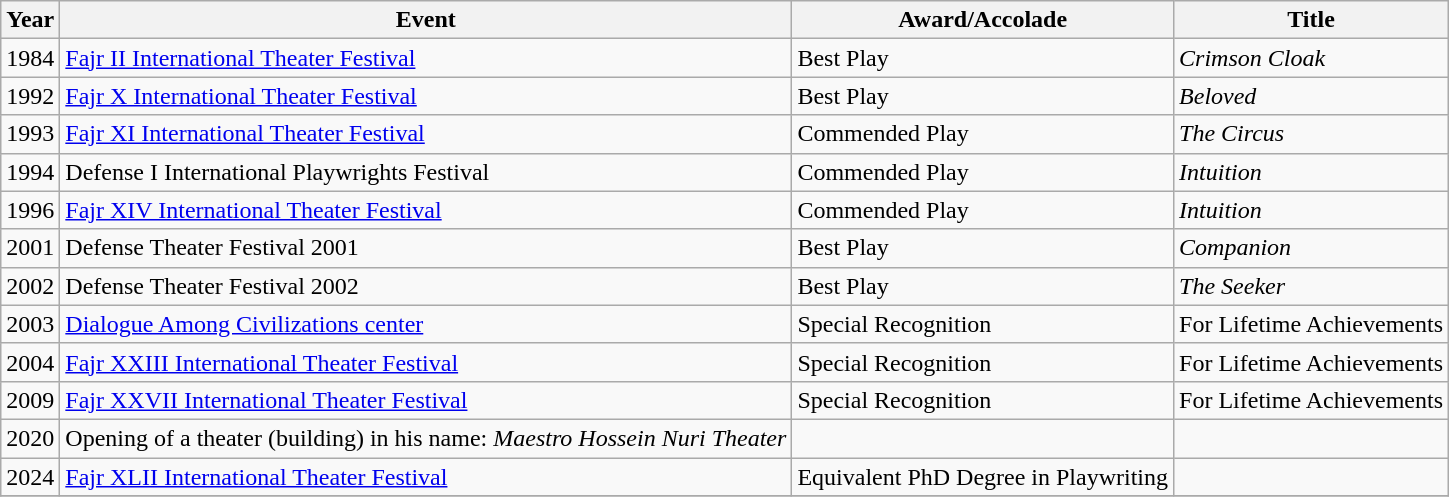<table class="wikitable">
<tr>
<th>Year</th>
<th>Event</th>
<th>Award/Accolade</th>
<th>Title</th>
</tr>
<tr>
<td>1984</td>
<td><a href='#'>Fajr II International Theater Festival</a></td>
<td>Best Play</td>
<td><em>Crimson Cloak</em></td>
</tr>
<tr>
<td>1992</td>
<td><a href='#'>Fajr X International Theater Festival</a></td>
<td>Best Play</td>
<td><em>Beloved</em></td>
</tr>
<tr>
<td>1993</td>
<td><a href='#'>Fajr XI International Theater Festival</a></td>
<td>Commended Play</td>
<td><em>The Circus</em></td>
</tr>
<tr>
<td>1994</td>
<td>Defense I International Playwrights Festival</td>
<td>Commended Play</td>
<td><em>Intuition</em></td>
</tr>
<tr>
<td>1996</td>
<td><a href='#'>Fajr XIV International Theater Festival</a></td>
<td>Commended Play</td>
<td><em>Intuition</em></td>
</tr>
<tr>
<td>2001</td>
<td>Defense Theater Festival 2001</td>
<td>Best Play</td>
<td><em>Companion</em></td>
</tr>
<tr>
<td>2002</td>
<td>Defense Theater Festival 2002</td>
<td>Best Play</td>
<td><em>The Seeker</em></td>
</tr>
<tr>
<td>2003</td>
<td><a href='#'>Dialogue Among Civilizations center</a></td>
<td>Special Recognition</td>
<td>For Lifetime Achievements</td>
</tr>
<tr>
<td>2004</td>
<td><a href='#'>Fajr XXIII International Theater Festival</a></td>
<td>Special Recognition</td>
<td>For Lifetime Achievements</td>
</tr>
<tr>
<td>2009</td>
<td><a href='#'>Fajr XXVII International Theater Festival</a></td>
<td>Special Recognition</td>
<td>For Lifetime Achievements</td>
</tr>
<tr>
<td>2020</td>
<td>Opening of a theater (building) in his name: <em>Maestro Hossein Nuri Theater</em></td>
<td></td>
<td></td>
</tr>
<tr>
<td>2024</td>
<td><a href='#'>Fajr XLII International Theater Festival</a></td>
<td>Equivalent PhD Degree in Playwriting</td>
<td></td>
</tr>
<tr>
</tr>
</table>
